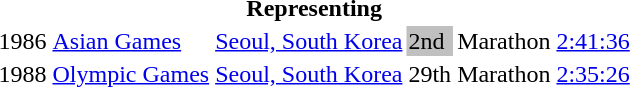<table>
<tr>
<th colspan="6">Representing </th>
</tr>
<tr>
<td>1986</td>
<td><a href='#'>Asian Games</a></td>
<td><a href='#'>Seoul, South Korea</a></td>
<td bgcolor="silver">2nd</td>
<td>Marathon</td>
<td><a href='#'>2:41:36</a></td>
</tr>
<tr>
<td>1988</td>
<td><a href='#'>Olympic Games</a></td>
<td><a href='#'>Seoul, South Korea</a></td>
<td>29th</td>
<td>Marathon</td>
<td><a href='#'>2:35:26</a></td>
</tr>
</table>
